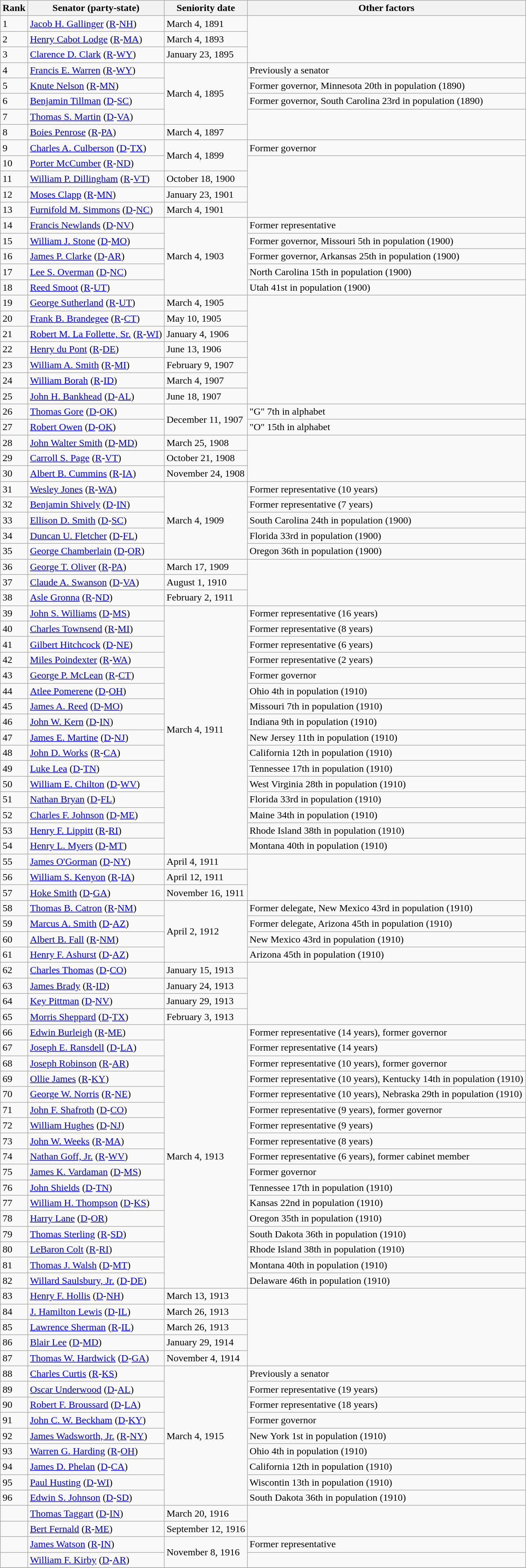<table class=wikitable>
<tr valign=bottom>
<th>Rank</th>
<th>Senator (party-state)</th>
<th>Seniority date</th>
<th>Other factors</th>
</tr>
<tr>
<td>1</td>
<td><a href='#'>Jacob H. Gallinger</a> (<a href='#'>R</a>-<a href='#'>NH</a>)</td>
<td>March 4, 1891</td>
<td rowspan=3></td>
</tr>
<tr>
<td>2</td>
<td><a href='#'>Henry Cabot Lodge</a> (<a href='#'>R</a>-<a href='#'>MA</a>)</td>
<td>March 4, 1893</td>
</tr>
<tr>
<td>3</td>
<td><a href='#'>Clarence D. Clark</a> (<a href='#'>R</a>-<a href='#'>WY</a>)</td>
<td>January 23, 1895</td>
</tr>
<tr>
<td>4</td>
<td><a href='#'>Francis E. Warren</a> (<a href='#'>R</a>-<a href='#'>WY</a>)</td>
<td rowspan=4>March 4, 1895</td>
<td>Previously a senator</td>
</tr>
<tr>
<td>5</td>
<td><a href='#'>Knute Nelson</a> (<a href='#'>R</a>-<a href='#'>MN</a>)</td>
<td>Former governor, Minnesota 20th in population (1890)</td>
</tr>
<tr>
<td>6</td>
<td><a href='#'>Benjamin Tillman</a> (<a href='#'>D</a>-<a href='#'>SC</a>)</td>
<td>Former governor, South Carolina 23rd in population (1890)</td>
</tr>
<tr>
<td>7</td>
<td><a href='#'>Thomas S. Martin</a> (<a href='#'>D</a>-<a href='#'>VA</a>)</td>
<td rowspan=2></td>
</tr>
<tr>
<td>8</td>
<td><a href='#'>Boies Penrose</a> (<a href='#'>R</a>-<a href='#'>PA</a>)</td>
<td>March 4, 1897</td>
</tr>
<tr>
<td>9</td>
<td><a href='#'>Charles A. Culberson</a> (<a href='#'>D</a>-<a href='#'>TX</a>)</td>
<td rowspan=2>March 4, 1899</td>
<td>Former governor</td>
</tr>
<tr>
<td>10</td>
<td><a href='#'>Porter McCumber</a> (<a href='#'>R</a>-<a href='#'>ND</a>)</td>
<td rowspan=4></td>
</tr>
<tr>
<td>11</td>
<td><a href='#'>William P. Dillingham</a> (<a href='#'>R</a>-<a href='#'>VT</a>)</td>
<td>October 18, 1900</td>
</tr>
<tr>
<td>12</td>
<td><a href='#'>Moses Clapp</a> (<a href='#'>R</a>-<a href='#'>MN</a>)</td>
<td>January 23, 1901</td>
</tr>
<tr>
<td>13</td>
<td><a href='#'>Furnifold M. Simmons</a> (<a href='#'>D</a>-<a href='#'>NC</a>)</td>
<td>March 4, 1901</td>
</tr>
<tr>
<td>14</td>
<td><a href='#'>Francis Newlands</a> (<a href='#'>D</a>-<a href='#'>NV</a>)</td>
<td rowspan=5>March 4, 1903</td>
<td>Former representative</td>
</tr>
<tr>
<td>15</td>
<td><a href='#'>William J. Stone</a> (<a href='#'>D</a>-<a href='#'>MO</a>)</td>
<td>Former governor, Missouri 5th in population (1900)</td>
</tr>
<tr>
<td>16</td>
<td><a href='#'>James P. Clarke</a> (<a href='#'>D</a>-<a href='#'>AR</a>)</td>
<td>Former governor, Arkansas 25th in population (1900)</td>
</tr>
<tr>
<td>17</td>
<td><a href='#'>Lee S. Overman</a> (<a href='#'>D</a>-<a href='#'>NC</a>)</td>
<td>North Carolina 15th in population (1900)</td>
</tr>
<tr>
<td>18</td>
<td><a href='#'>Reed Smoot</a> (<a href='#'>R</a>-<a href='#'>UT</a>)</td>
<td>Utah 41st in population (1900)</td>
</tr>
<tr>
<td>19</td>
<td><a href='#'>George Sutherland</a> (<a href='#'>R</a>-<a href='#'>UT</a>)</td>
<td>March 4, 1905</td>
<td rowspan=7></td>
</tr>
<tr>
<td>20</td>
<td><a href='#'>Frank B. Brandegee</a> (<a href='#'>R</a>-<a href='#'>CT</a>)</td>
<td>May 10, 1905</td>
</tr>
<tr>
<td>21</td>
<td><a href='#'>Robert M. La Follette, Sr.</a> (<a href='#'>R</a>-<a href='#'>WI</a>)</td>
<td>January 4, 1906</td>
</tr>
<tr>
<td>22</td>
<td><a href='#'>Henry du Pont</a> (<a href='#'>R</a>-<a href='#'>DE</a>)</td>
<td>June 13, 1906</td>
</tr>
<tr>
<td>23</td>
<td><a href='#'>William A. Smith</a> (<a href='#'>R</a>-<a href='#'>MI</a>)</td>
<td>February 9, 1907</td>
</tr>
<tr>
<td>24</td>
<td><a href='#'>William Borah</a> (<a href='#'>R</a>-<a href='#'>ID</a>)</td>
<td>March 4, 1907</td>
</tr>
<tr>
<td>25</td>
<td><a href='#'>John H. Bankhead</a> (<a href='#'>D</a>-<a href='#'>AL</a>)</td>
<td>June 18, 1907</td>
</tr>
<tr>
<td>26</td>
<td><a href='#'>Thomas Gore</a> (<a href='#'>D</a>-<a href='#'>OK</a>)</td>
<td rowspan=2>December 11, 1907</td>
<td>"G" 7th in alphabet</td>
</tr>
<tr>
<td>27</td>
<td><a href='#'>Robert Owen</a> (<a href='#'>D</a>-<a href='#'>OK</a>)</td>
<td>"O" 15th in alphabet</td>
</tr>
<tr>
<td>28</td>
<td><a href='#'>John Walter Smith</a> (<a href='#'>D</a>-<a href='#'>MD</a>)</td>
<td>March 25, 1908</td>
<td rowspan=3></td>
</tr>
<tr>
<td>29</td>
<td><a href='#'>Carroll S. Page</a> (<a href='#'>R</a>-<a href='#'>VT</a>)</td>
<td>October 21, 1908</td>
</tr>
<tr>
<td>30</td>
<td><a href='#'>Albert B. Cummins</a> (<a href='#'>R</a>-<a href='#'>IA</a>)</td>
<td>November 24, 1908</td>
</tr>
<tr>
<td>31</td>
<td><a href='#'>Wesley Jones</a> (<a href='#'>R</a>-<a href='#'>WA</a>)</td>
<td rowspan=5>March 4, 1909</td>
<td>Former representative (10 years)</td>
</tr>
<tr>
<td>32</td>
<td><a href='#'>Benjamin Shively</a> (<a href='#'>D</a>-<a href='#'>IN</a>)</td>
<td>Former representative (7 years)</td>
</tr>
<tr>
<td>33</td>
<td><a href='#'>Ellison D. Smith</a> (<a href='#'>D</a>-<a href='#'>SC</a>)</td>
<td>South Carolina 24th in population (1900)</td>
</tr>
<tr>
<td>34</td>
<td><a href='#'>Duncan U. Fletcher</a> (<a href='#'>D</a>-<a href='#'>FL</a>)</td>
<td>Florida 33rd in population (1900)</td>
</tr>
<tr>
<td>35</td>
<td><a href='#'>George Chamberlain</a> (<a href='#'>D</a>-<a href='#'>OR</a>)</td>
<td>Oregon 36th in population (1900)</td>
</tr>
<tr>
<td>36</td>
<td><a href='#'>George T. Oliver</a> (<a href='#'>R</a>-<a href='#'>PA</a>)</td>
<td>March 17, 1909</td>
<td rowspan=3></td>
</tr>
<tr>
<td>37</td>
<td><a href='#'>Claude A. Swanson</a> (<a href='#'>D</a>-<a href='#'>VA</a>)</td>
<td>August 1, 1910</td>
</tr>
<tr>
<td>38</td>
<td><a href='#'>Asle Gronna</a> (<a href='#'>R</a>-<a href='#'>ND</a>)</td>
<td>February 2, 1911</td>
</tr>
<tr>
<td>39</td>
<td><a href='#'>John S. Williams</a> (<a href='#'>D</a>-<a href='#'>MS</a>)</td>
<td rowspan=16>March 4, 1911</td>
<td>Former representative (16 years)</td>
</tr>
<tr>
<td>40</td>
<td><a href='#'>Charles Townsend</a> (<a href='#'>R</a>-<a href='#'>MI</a>)</td>
<td>Former representative (8 years)</td>
</tr>
<tr>
<td>41</td>
<td><a href='#'>Gilbert Hitchcock</a> (<a href='#'>D</a>-<a href='#'>NE</a>)</td>
<td>Former representative (6 years)</td>
</tr>
<tr>
<td>42</td>
<td><a href='#'>Miles Poindexter</a> (<a href='#'>R</a>-<a href='#'>WA</a>)</td>
<td>Former representative (2 years)</td>
</tr>
<tr>
<td>43</td>
<td><a href='#'>George P. McLean</a> (<a href='#'>R</a>-<a href='#'>CT</a>)</td>
<td>Former governor</td>
</tr>
<tr>
<td>44</td>
<td><a href='#'>Atlee Pomerene</a> (<a href='#'>D</a>-<a href='#'>OH</a>)</td>
<td>Ohio 4th in population (1910)</td>
</tr>
<tr>
<td>45</td>
<td><a href='#'>James A. Reed</a> (<a href='#'>D</a>-<a href='#'>MO</a>)</td>
<td>Missouri 7th in population (1910)</td>
</tr>
<tr>
<td>46</td>
<td><a href='#'>John W. Kern</a> (<a href='#'>D</a>-<a href='#'>IN</a>)</td>
<td>Indiana 9th in population (1910)</td>
</tr>
<tr>
<td>47</td>
<td><a href='#'>James E. Martine</a> (<a href='#'>D</a>-<a href='#'>NJ</a>)</td>
<td>New Jersey 11th in population (1910)</td>
</tr>
<tr>
<td>48</td>
<td><a href='#'>John D. Works</a> (<a href='#'>R</a>-<a href='#'>CA</a>)</td>
<td>California 12th in population (1910)</td>
</tr>
<tr>
<td>49</td>
<td><a href='#'>Luke Lea</a> (<a href='#'>D</a>-<a href='#'>TN</a>)</td>
<td>Tennessee 17th in population (1910)</td>
</tr>
<tr>
<td>50</td>
<td><a href='#'>William E. Chilton</a> (<a href='#'>D</a>-<a href='#'>WV</a>)</td>
<td>West Virginia 28th in population (1910)</td>
</tr>
<tr>
<td>51</td>
<td><a href='#'>Nathan Bryan</a> (<a href='#'>D</a>-<a href='#'>FL</a>)</td>
<td>Florida 33rd in population (1910)</td>
</tr>
<tr>
<td>52</td>
<td><a href='#'>Charles F. Johnson</a> (<a href='#'>D</a>-<a href='#'>ME</a>)</td>
<td>Maine 34th in population (1910)</td>
</tr>
<tr>
<td>53</td>
<td><a href='#'>Henry F. Lippitt</a> (<a href='#'>R</a>-<a href='#'>RI</a>)</td>
<td>Rhode Island 38th in population (1910)</td>
</tr>
<tr>
<td>54</td>
<td><a href='#'>Henry L. Myers</a> (<a href='#'>D</a>-<a href='#'>MT</a>)</td>
<td>Montana 40th in population (1910)</td>
</tr>
<tr>
<td>55</td>
<td><a href='#'>James O'Gorman</a> (<a href='#'>D</a>-<a href='#'>NY</a>)</td>
<td>April 4, 1911</td>
<td rowspan=3></td>
</tr>
<tr>
<td>56</td>
<td><a href='#'>William S. Kenyon</a> (<a href='#'>R</a>-<a href='#'>IA</a>)</td>
<td>April 12, 1911</td>
</tr>
<tr>
<td>57</td>
<td><a href='#'>Hoke Smith</a> (<a href='#'>D</a>-<a href='#'>GA</a>)</td>
<td>November 16, 1911</td>
</tr>
<tr>
<td>58</td>
<td><a href='#'>Thomas B. Catron</a> (<a href='#'>R</a>-<a href='#'>NM</a>)</td>
<td rowspan=4>April 2, 1912</td>
<td>Former delegate, New Mexico 43rd in population (1910)</td>
</tr>
<tr>
<td>59</td>
<td><a href='#'>Marcus A. Smith</a> (<a href='#'>D</a>-<a href='#'>AZ</a>)</td>
<td>Former delegate, Arizona 45th in population (1910)</td>
</tr>
<tr>
<td>60</td>
<td><a href='#'>Albert B. Fall</a> (<a href='#'>R</a>-<a href='#'>NM</a>)</td>
<td>New Mexico 43rd in population (1910)</td>
</tr>
<tr>
<td>61</td>
<td><a href='#'>Henry F. Ashurst</a>  (<a href='#'>D</a>-<a href='#'>AZ</a>)</td>
<td>Arizona 45th in population (1910)</td>
</tr>
<tr>
<td>62</td>
<td><a href='#'>Charles Thomas</a> (<a href='#'>D</a>-<a href='#'>CO</a>)</td>
<td>January 15, 1913</td>
<td rowspan=4></td>
</tr>
<tr>
<td>63</td>
<td><a href='#'>James Brady</a> (<a href='#'>R</a>-<a href='#'>ID</a>)</td>
<td>January 24, 1913</td>
</tr>
<tr>
<td>64</td>
<td><a href='#'>Key Pittman</a> (<a href='#'>D</a>-<a href='#'>NV</a>)</td>
<td>January 29, 1913</td>
</tr>
<tr>
<td>65</td>
<td><a href='#'>Morris Sheppard</a> (<a href='#'>D</a>-<a href='#'>TX</a>)</td>
<td>February 3, 1913</td>
</tr>
<tr>
<td>66</td>
<td><a href='#'>Edwin Burleigh</a> (<a href='#'>R</a>-<a href='#'>ME</a>)</td>
<td rowspan=17>March 4, 1913</td>
<td>Former representative (14 years), former governor</td>
</tr>
<tr>
<td>67</td>
<td><a href='#'>Joseph E. Ransdell</a> (<a href='#'>D</a>-<a href='#'>LA</a>)</td>
<td>Former representative (14 years)</td>
</tr>
<tr>
<td>68</td>
<td><a href='#'>Joseph Robinson</a> (<a href='#'>R</a>-<a href='#'>AR</a>)</td>
<td>Former representative (10 years), former governor</td>
</tr>
<tr>
<td>69</td>
<td><a href='#'>Ollie James</a> (<a href='#'>R</a>-<a href='#'>KY</a>)</td>
<td>Former representative (10 years), Kentucky 14th in population (1910)</td>
</tr>
<tr>
<td>70</td>
<td><a href='#'>George W. Norris</a> (<a href='#'>R</a>-<a href='#'>NE</a>)</td>
<td>Former representative (10 years), Nebraska 29th in population (1910)</td>
</tr>
<tr>
<td>71</td>
<td><a href='#'>John F. Shafroth</a> (<a href='#'>D</a>-<a href='#'>CO</a>)</td>
<td>Former representative (9 years), former governor</td>
</tr>
<tr>
<td>72</td>
<td><a href='#'>William Hughes</a> (<a href='#'>D</a>-<a href='#'>NJ</a>)</td>
<td>Former representative (9 years)</td>
</tr>
<tr>
<td>73</td>
<td><a href='#'>John W. Weeks</a> (<a href='#'>R</a>-<a href='#'>MA</a>)</td>
<td>Former representative (8 years)</td>
</tr>
<tr>
<td>74</td>
<td><a href='#'>Nathan Goff, Jr.</a> (<a href='#'>R</a>-<a href='#'>WV</a>)</td>
<td>Former representative (6 years), former cabinet member</td>
</tr>
<tr>
<td>75</td>
<td><a href='#'>James K. Vardaman</a> (<a href='#'>D</a>-<a href='#'>MS</a>)</td>
<td>Former governor</td>
</tr>
<tr>
<td>76</td>
<td><a href='#'>John Shields</a> (<a href='#'>D</a>-<a href='#'>TN</a>)</td>
<td>Tennessee 17th in population (1910)</td>
</tr>
<tr>
<td>77</td>
<td><a href='#'>William H. Thompson</a> (<a href='#'>D</a>-<a href='#'>KS</a>)</td>
<td>Kansas 22nd in population (1910)</td>
</tr>
<tr>
<td>78</td>
<td><a href='#'>Harry Lane</a> (<a href='#'>D</a>-<a href='#'>OR</a>)</td>
<td>Oregon 35th in population (1910)</td>
</tr>
<tr>
<td>79</td>
<td><a href='#'>Thomas Sterling</a> (<a href='#'>R</a>-<a href='#'>SD</a>)</td>
<td>South Dakota 36th in population (1910)</td>
</tr>
<tr>
<td>80</td>
<td><a href='#'>LeBaron Colt</a> (<a href='#'>R</a>-<a href='#'>RI</a>)</td>
<td>Rhode Island 38th in population (1910)</td>
</tr>
<tr>
<td>81</td>
<td><a href='#'>Thomas J. Walsh</a> (<a href='#'>D</a>-<a href='#'>MT</a>)</td>
<td>Montana 40th in population (1910)</td>
</tr>
<tr>
<td>82</td>
<td><a href='#'>Willard Saulsbury, Jr.</a> (<a href='#'>D</a>-<a href='#'>DE</a>)</td>
<td>Delaware 46th in population (1910)</td>
</tr>
<tr>
<td>83</td>
<td><a href='#'>Henry F. Hollis</a> (<a href='#'>D</a>-<a href='#'>NH</a>)</td>
<td>March 13, 1913</td>
<td rowspan=5></td>
</tr>
<tr>
<td>84</td>
<td><a href='#'>J. Hamilton Lewis</a> (<a href='#'>D</a>-<a href='#'>IL</a>)</td>
<td>March 26, 1913</td>
</tr>
<tr>
<td>85</td>
<td><a href='#'>Lawrence Sherman</a> (<a href='#'>R</a>-<a href='#'>IL</a>)</td>
<td>March 26, 1913</td>
</tr>
<tr>
<td>86</td>
<td><a href='#'>Blair Lee</a> (<a href='#'>D</a>-<a href='#'>MD</a>)</td>
<td>January 29, 1914</td>
</tr>
<tr>
<td>87</td>
<td><a href='#'>Thomas W. Hardwick</a> (<a href='#'>D</a>-<a href='#'>GA</a>)</td>
<td>November 4, 1914</td>
</tr>
<tr>
<td>88</td>
<td><a href='#'>Charles Curtis</a> (<a href='#'>R</a>-<a href='#'>KS</a>)</td>
<td rowspan=9>March 4, 1915</td>
<td>Previously a senator</td>
</tr>
<tr>
<td>89</td>
<td><a href='#'>Oscar Underwood</a> (<a href='#'>D</a>-<a href='#'>AL</a>)</td>
<td>Former representative (19 years)</td>
</tr>
<tr>
<td>90</td>
<td><a href='#'>Robert F. Broussard</a> (<a href='#'>D</a>-<a href='#'>LA</a>)</td>
<td>Former representative (18 years)</td>
</tr>
<tr>
<td>91</td>
<td><a href='#'>John C. W. Beckham</a> (<a href='#'>D</a>-<a href='#'>KY</a>)</td>
<td>Former governor</td>
</tr>
<tr>
<td>92</td>
<td><a href='#'>James Wadsworth, Jr.</a> (<a href='#'>R</a>-<a href='#'>NY</a>)</td>
<td>New York 1st in population (1910)</td>
</tr>
<tr>
<td>93</td>
<td><a href='#'>Warren G. Harding</a> (<a href='#'>R</a>-<a href='#'>OH</a>)</td>
<td>Ohio 4th in population (1910)</td>
</tr>
<tr>
<td>94</td>
<td><a href='#'>James D. Phelan</a> (<a href='#'>D</a>-<a href='#'>CA</a>)</td>
<td>California 12th in population (1910)</td>
</tr>
<tr>
<td>95</td>
<td><a href='#'>Paul Husting</a> (<a href='#'>D</a>-<a href='#'>WI</a>)</td>
<td>Wiscontin 13th in population (1910)</td>
</tr>
<tr>
<td>96</td>
<td><a href='#'>Edwin S. Johnson</a> (<a href='#'>D</a>-<a href='#'>SD</a>)</td>
<td>South Dakota 36th in population (1910)</td>
</tr>
<tr>
<td></td>
<td><a href='#'>Thomas Taggart</a> (<a href='#'>D</a>-<a href='#'>IN</a>)</td>
<td>March 20, 1916</td>
<td rowspan=2></td>
</tr>
<tr>
<td></td>
<td><a href='#'>Bert Fernald</a> (<a href='#'>R</a>-<a href='#'>ME</a>)</td>
<td>September 12, 1916</td>
</tr>
<tr>
<td></td>
<td><a href='#'>James Watson</a> (<a href='#'>R</a>-<a href='#'>IN</a>)</td>
<td rowspan=2>November 8, 1916</td>
<td>Former representative</td>
</tr>
<tr>
<td></td>
<td><a href='#'>William F. Kirby</a> (<a href='#'>D</a>-<a href='#'>AR</a>)</td>
<td></td>
</tr>
<tr>
</tr>
</table>
